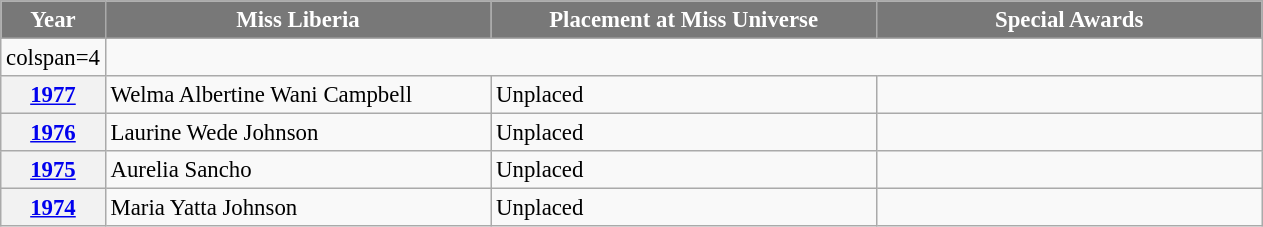<table class="wikitable " style="font-size: 95%;">
<tr>
<th width="60" style="background-color:#787878;color:#FFFFFF;">Year</th>
<th width="250" style="background-color:#787878;color:#FFFFFF;">Miss Liberia</th>
<th width="250" style="background-color:#787878;color:#FFFFFF;">Placement at Miss Universe</th>
<th width="250" style="background-color:#787878;color:#FFFFFF;">Special Awards</th>
</tr>
<tr>
<td>colspan=4 </td>
</tr>
<tr>
<th><a href='#'>1977</a></th>
<td>Welma Albertine Wani Campbell</td>
<td>Unplaced</td>
<td></td>
</tr>
<tr>
<th><a href='#'>1976</a></th>
<td>Laurine Wede Johnson</td>
<td>Unplaced</td>
<td></td>
</tr>
<tr>
<th><a href='#'>1975</a></th>
<td>Aurelia Sancho</td>
<td>Unplaced</td>
<td></td>
</tr>
<tr>
<th><a href='#'>1974</a></th>
<td>Maria Yatta Johnson</td>
<td>Unplaced</td>
<td></td>
</tr>
</table>
